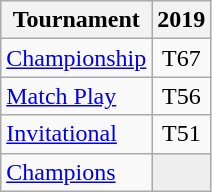<table class="wikitable" style="text-align:center;">
<tr>
<th>Tournament</th>
<th>2019</th>
</tr>
<tr>
<td align="left"><a href='#'>Championship</a></td>
<td>T67</td>
</tr>
<tr>
<td align="left"><a href='#'>Match Play</a></td>
<td>T56</td>
</tr>
<tr>
<td align="left"><a href='#'>Invitational</a></td>
<td>T51</td>
</tr>
<tr>
<td align="left"><a href='#'>Champions</a></td>
<td style="background:#eeeeee;"></td>
</tr>
</table>
